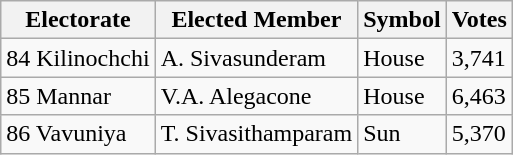<table class="wikitable" border="1">
<tr>
<th>Electorate</th>
<th>Elected Member</th>
<th>Symbol</th>
<th>Votes</th>
</tr>
<tr>
<td>84 Kilinochchi</td>
<td>A.  Sivasunderam</td>
<td>House</td>
<td>3,741</td>
</tr>
<tr>
<td>85 Mannar</td>
<td>V.A.  Alegacone</td>
<td>House</td>
<td>6,463</td>
</tr>
<tr>
<td>86 Vavuniya</td>
<td>T.  Sivasithamparam</td>
<td>Sun</td>
<td>5,370</td>
</tr>
</table>
